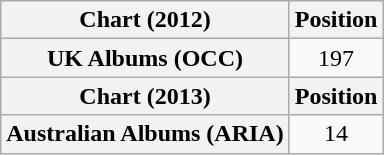<table class="wikitable plainrowheaders" style="text-align: center;">
<tr>
<th scope="col">Chart (2012)</th>
<th scope="col">Position</th>
</tr>
<tr>
<th scope="row">UK Albums (OCC)</th>
<td>197</td>
</tr>
<tr>
<th scope="col">Chart (2013)</th>
<th scope="col">Position</th>
</tr>
<tr>
<th scope="row">Australian Albums (ARIA)</th>
<td>14</td>
</tr>
</table>
